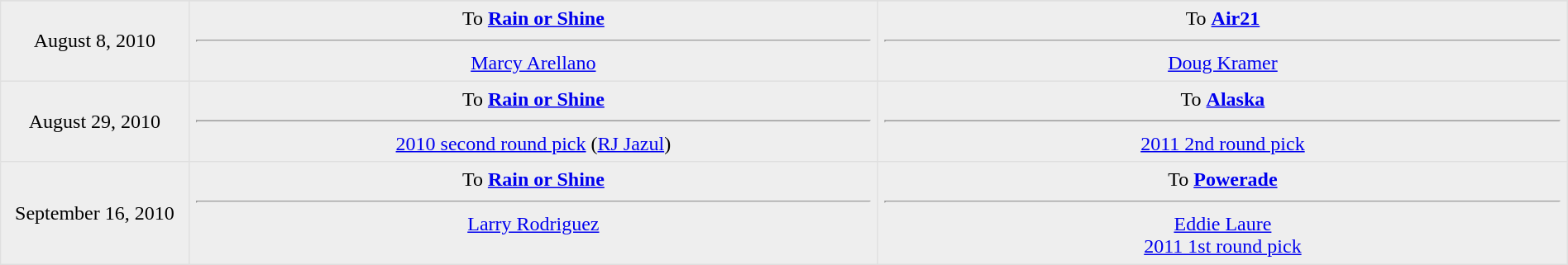<table border=1 style="border-collapse:collapse; text-align: center; width: 100%" bordercolor="#DFDFDF"  cellpadding="5">
<tr>
</tr>
<tr bgcolor="eeeeee">
<td style="width:12%">August 8, 2010</td>
<td style="width:44%" valign="top">To <strong><a href='#'>Rain or Shine</a></strong><hr><a href='#'>Marcy Arellano</a></td>
<td style="width:44%" valign="top">To <strong><a href='#'>Air21</a></strong><hr><a href='#'>Doug Kramer</a></td>
</tr>
<tr bgcolor="eeeeee">
<td style="width:12%">August 29, 2010</td>
<td style="width:44%" valign="top">To <strong><a href='#'>Rain or Shine</a></strong><hr><a href='#'>2010 second round pick</a> (<a href='#'>RJ Jazul</a>)</td>
<td style="width:44%" valign="top">To <strong><a href='#'>Alaska</a></strong><hr><a href='#'>2011 2nd round pick</a></td>
</tr>
<tr bgcolor="eeeeee">
<td style="width:12%">September 16, 2010</td>
<td style="width:44%" valign="top">To <strong><a href='#'>Rain or Shine</a></strong><hr><a href='#'>Larry Rodriguez</a></td>
<td style="width:44%" valign="top">To <strong><a href='#'>Powerade</a></strong><hr><a href='#'>Eddie Laure</a><br><a href='#'>2011 1st round pick</a></td>
</tr>
</table>
